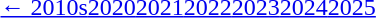<table id=toc class=toc summary=Contents>
<tr>
<th></th>
</tr>
<tr>
<td align=center><a href='#'>← 2010s</a><a href='#'>2020</a><a href='#'>2021</a><a href='#'>2022</a><a href='#'>2023</a><a href='#'>2024</a><a href='#'>2025</a><br></td>
</tr>
</table>
